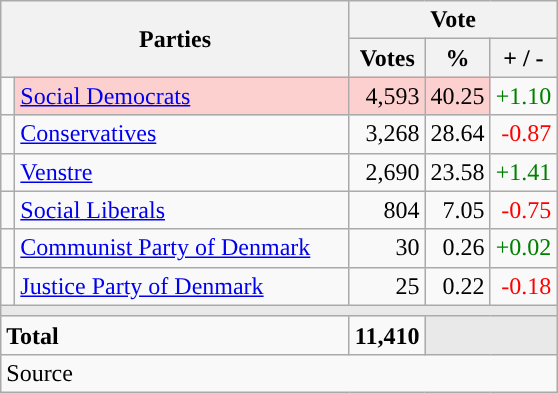<table class="wikitable" style="text-align:right;">
<tr>
<th style="text-align:centre;" rowspan="2" colspan="2" width="225">Parties</th>
<th colspan="3">Vote</th>
</tr>
<tr>
<th width="15">Votes</th>
<th width="15">%</th>
<th width="15">+ / -</th>
</tr>
<tr>
<td width="2" style="color:inherit;background:"></td>
<td bgcolor=#fbd0ce  align="left"><a href='#'>Social Democrats</a></td>
<td bgcolor=#fbd0ce>4,593</td>
<td bgcolor=#fbd0ce>40.25</td>
<td style=color:green;>+1.10</td>
</tr>
<tr>
<td width="2" style="color:inherit;background:"></td>
<td align="left"><a href='#'>Conservatives</a></td>
<td>3,268</td>
<td>28.64</td>
<td style=color:red;>-0.87</td>
</tr>
<tr>
<td width="2" style="color:inherit;background:"></td>
<td align="left"><a href='#'>Venstre</a></td>
<td>2,690</td>
<td>23.58</td>
<td style=color:green;>+1.41</td>
</tr>
<tr>
<td width="2" style="color:inherit;background:"></td>
<td align="left"><a href='#'>Social Liberals</a></td>
<td>804</td>
<td>7.05</td>
<td style=color:red;>-0.75</td>
</tr>
<tr>
<td width="2" style="color:inherit;background:"></td>
<td align="left"><a href='#'>Communist Party of Denmark</a></td>
<td>30</td>
<td>0.26</td>
<td style=color:green;>+0.02</td>
</tr>
<tr>
<td width="2" style="color:inherit;background:"></td>
<td align="left"><a href='#'>Justice Party of Denmark</a></td>
<td>25</td>
<td>0.22</td>
<td style=color:red;>-0.18</td>
</tr>
<tr>
<td colspan="7" bgcolor="#E9E9E9"></td>
</tr>
<tr>
<td align="left" colspan="2"><strong>Total</strong></td>
<td><strong>11,410</strong></td>
<td bgcolor="#E9E9E9" colspan="2"></td>
</tr>
<tr>
<td align="left" colspan="6">Source</td>
</tr>
</table>
